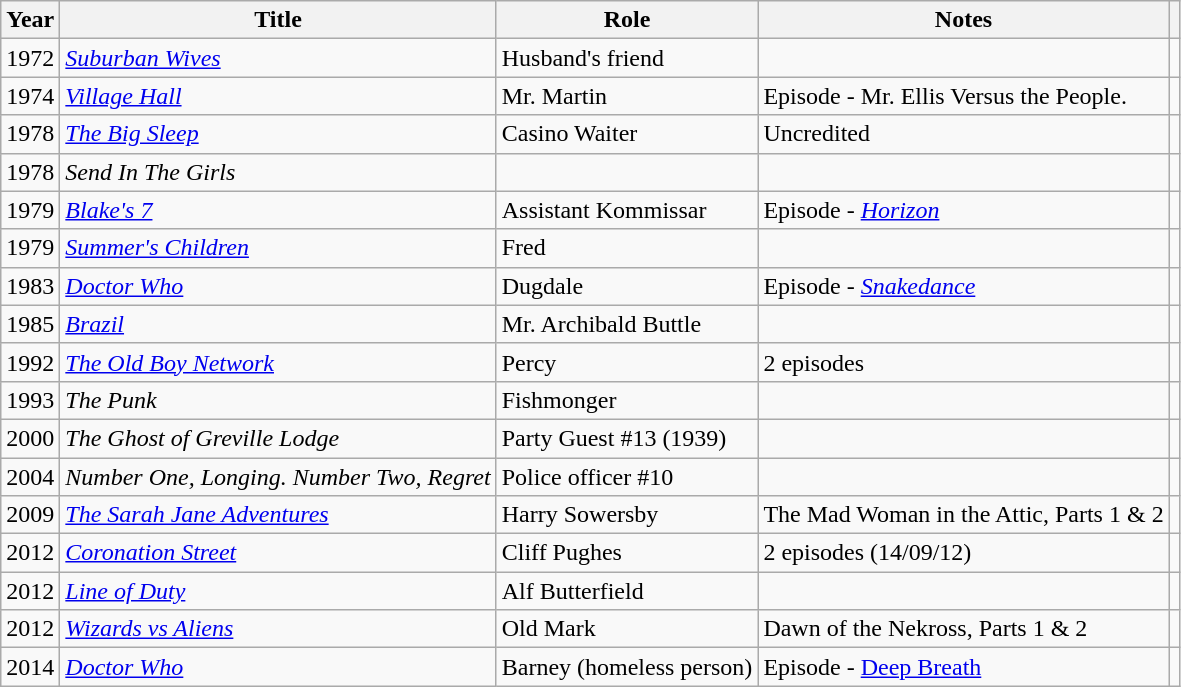<table class="wikitable">
<tr>
<th>Year</th>
<th>Title</th>
<th>Role</th>
<th>Notes</th>
<th></th>
</tr>
<tr>
<td>1972</td>
<td><em><a href='#'>Suburban Wives</a></em></td>
<td>Husband's friend</td>
<td></td>
<td></td>
</tr>
<tr>
<td>1974</td>
<td><em><a href='#'>Village Hall</a></em></td>
<td>Mr. Martin</td>
<td>Episode - Mr. Ellis Versus the People.</td>
</tr>
<tr>
<td>1978</td>
<td><em><a href='#'>The Big Sleep</a></em></td>
<td>Casino Waiter</td>
<td>Uncredited</td>
<td></td>
</tr>
<tr>
<td>1978</td>
<td><em>Send In The Girls</em></td>
<td></td>
<td></td>
<td></td>
</tr>
<tr>
<td>1979</td>
<td><em><a href='#'>Blake's 7</a></em></td>
<td>Assistant Kommissar</td>
<td>Episode - <em><a href='#'>Horizon</a></em></td>
<td></td>
</tr>
<tr>
<td>1979</td>
<td><em><a href='#'>Summer's Children</a></em></td>
<td>Fred</td>
<td></td>
<td></td>
</tr>
<tr>
<td>1983</td>
<td><em><a href='#'>Doctor Who</a></em></td>
<td>Dugdale</td>
<td>Episode - <em><a href='#'>Snakedance</a></em></td>
<td></td>
</tr>
<tr>
<td>1985</td>
<td><em><a href='#'>Brazil</a></em></td>
<td>Mr. Archibald Buttle</td>
<td></td>
<td></td>
</tr>
<tr>
<td>1992</td>
<td><em><a href='#'>The Old Boy Network</a></em></td>
<td>Percy</td>
<td>2 episodes</td>
<td></td>
</tr>
<tr>
<td>1993</td>
<td><em>The Punk</em></td>
<td>Fishmonger</td>
<td></td>
<td></td>
</tr>
<tr>
<td>2000</td>
<td><em>The Ghost of Greville Lodge</em></td>
<td>Party Guest #13 (1939)</td>
<td></td>
<td></td>
</tr>
<tr>
<td>2004</td>
<td><em>Number One, Longing. Number Two, Regret</em></td>
<td>Police officer #10</td>
<td></td>
<td></td>
</tr>
<tr>
<td>2009</td>
<td><em><a href='#'>The Sarah Jane Adventures</a></em></td>
<td>Harry Sowersby</td>
<td>The Mad Woman in the Attic, Parts 1 & 2</td>
<td></td>
</tr>
<tr>
<td>2012</td>
<td><em><a href='#'>Coronation Street</a></em></td>
<td>Cliff Pughes</td>
<td>2 episodes (14/09/12)</td>
<td></td>
</tr>
<tr>
<td>2012</td>
<td><em><a href='#'>Line of Duty</a></em></td>
<td>Alf Butterfield</td>
<td></td>
<td></td>
</tr>
<tr>
<td>2012</td>
<td><em><a href='#'>Wizards vs Aliens</a></em></td>
<td>Old Mark</td>
<td>Dawn of the Nekross, Parts 1 & 2</td>
<td></td>
</tr>
<tr>
<td>2014</td>
<td><em><a href='#'>Doctor Who</a></em></td>
<td>Barney (homeless person)</td>
<td>Episode - <a href='#'>Deep Breath</a></td>
<td></td>
</tr>
</table>
